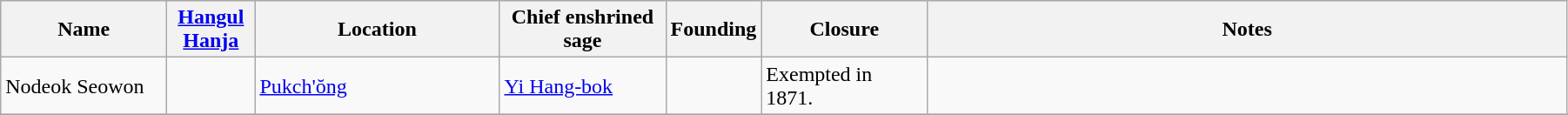<table class="wikitable sortable" width="95%">
<tr bgcolor="pink">
<th width="120px">Name</th>
<th width="60px"><a href='#'>Hangul</a><br><a href='#'>Hanja</a></th>
<th width="180px">Location</th>
<th width="120px">Chief enshrined sage</th>
<th width="60px">Founding</th>
<th width="120px">Closure</th>
<th>Notes</th>
</tr>
<tr>
<td>Nodeok Seowon</td>
<td><br></td>
<td><a href='#'>Pukch'ŏng</a></td>
<td><a href='#'>Yi Hang-bok</a></td>
<td></td>
<td>Exempted in 1871.</td>
<td></td>
</tr>
<tr>
</tr>
</table>
